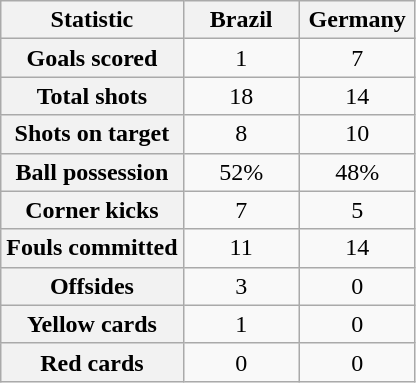<table class="wikitable plainrowheaders" style="text-align:center">
<tr>
<th scope="col">Statistic</th>
<th scope="col" style="width:70px">Brazil</th>
<th scope="col" style="width:70px">Germany</th>
</tr>
<tr>
<th scope=row>Goals scored</th>
<td>1</td>
<td>7</td>
</tr>
<tr>
<th scope=row>Total shots</th>
<td>18</td>
<td>14</td>
</tr>
<tr>
<th scope=row>Shots on target</th>
<td>8</td>
<td>10</td>
</tr>
<tr>
<th scope=row>Ball possession</th>
<td>52%</td>
<td>48%</td>
</tr>
<tr>
<th scope=row>Corner kicks</th>
<td>7</td>
<td>5</td>
</tr>
<tr>
<th scope=row>Fouls committed</th>
<td>11</td>
<td>14</td>
</tr>
<tr>
<th scope=row>Offsides</th>
<td>3</td>
<td>0</td>
</tr>
<tr>
<th scope=row>Yellow cards</th>
<td>1</td>
<td>0</td>
</tr>
<tr>
<th scope=row>Red cards</th>
<td>0</td>
<td>0</td>
</tr>
</table>
